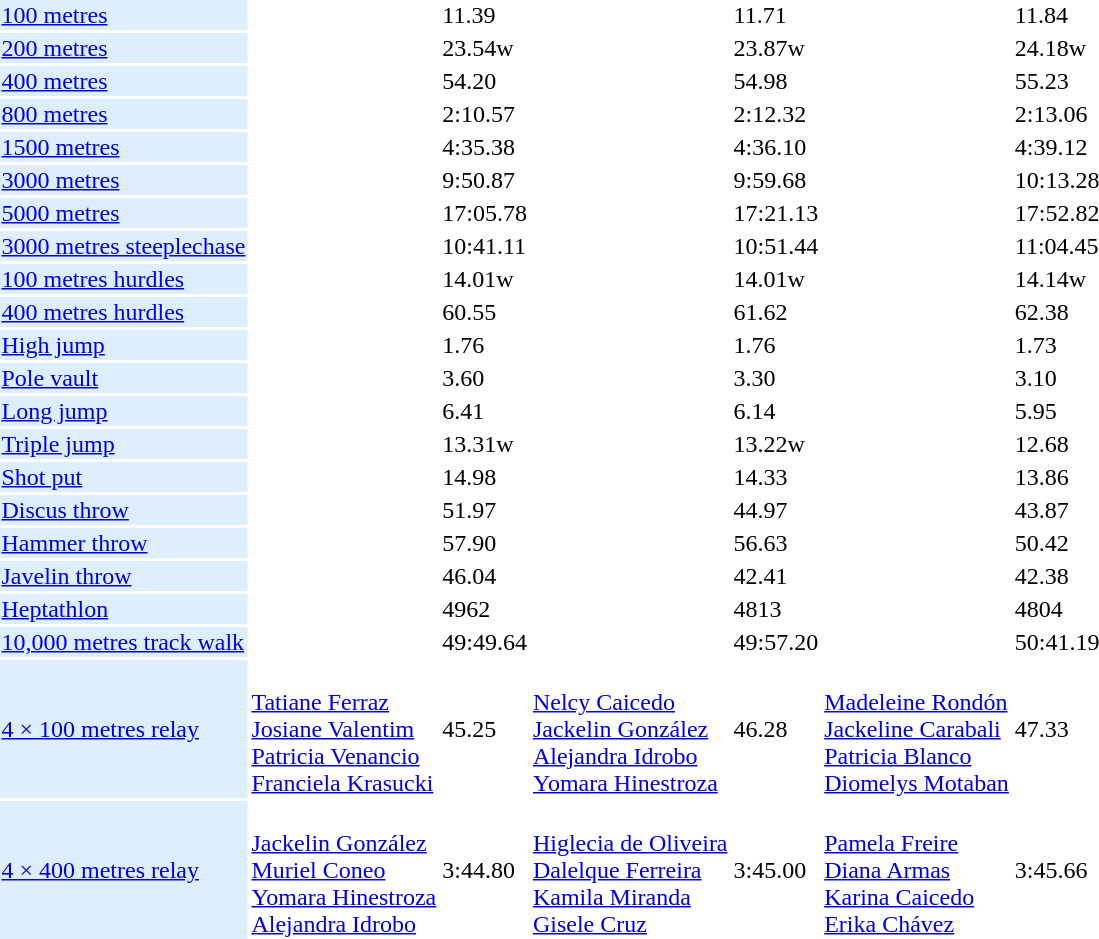<table>
<tr>
<td bgcolor = DDEEFF><a href='#'>100 metres</a></td>
<td></td>
<td>11.39</td>
<td></td>
<td>11.71</td>
<td></td>
<td>11.84</td>
</tr>
<tr>
<td bgcolor = DDEEFF><a href='#'>200 metres</a></td>
<td></td>
<td>23.54w</td>
<td></td>
<td>23.87w</td>
<td></td>
<td>24.18w</td>
</tr>
<tr>
<td bgcolor = DDEEFF><a href='#'>400 metres</a></td>
<td></td>
<td>54.20</td>
<td></td>
<td>54.98</td>
<td></td>
<td>55.23</td>
</tr>
<tr>
<td bgcolor = DDEEFF><a href='#'>800 metres</a></td>
<td></td>
<td>2:10.57</td>
<td></td>
<td>2:12.32</td>
<td></td>
<td>2:13.06</td>
</tr>
<tr>
<td bgcolor = DDEEFF><a href='#'>1500 metres</a></td>
<td></td>
<td>4:35.38</td>
<td></td>
<td>4:36.10</td>
<td></td>
<td>4:39.12</td>
</tr>
<tr>
<td bgcolor = DDEEFF><a href='#'>3000 metres</a></td>
<td></td>
<td>9:50.87</td>
<td></td>
<td>9:59.68</td>
<td></td>
<td>10:13.28</td>
</tr>
<tr>
<td bgcolor = DDEEFF><a href='#'>5000 metres</a></td>
<td></td>
<td>17:05.78</td>
<td></td>
<td>17:21.13</td>
<td></td>
<td>17:52.82</td>
</tr>
<tr>
<td bgcolor = DDEEFF><a href='#'>3000 metres steeplechase</a></td>
<td></td>
<td>10:41.11</td>
<td></td>
<td>10:51.44</td>
<td></td>
<td>11:04.45</td>
</tr>
<tr>
<td bgcolor = DDEEFF><a href='#'>100 metres hurdles</a></td>
<td></td>
<td>14.01w</td>
<td></td>
<td>14.01w</td>
<td></td>
<td>14.14w</td>
</tr>
<tr>
<td bgcolor = DDEEFF><a href='#'>400 metres hurdles</a></td>
<td></td>
<td>60.55</td>
<td></td>
<td>61.62</td>
<td></td>
<td>62.38</td>
</tr>
<tr>
<td bgcolor = DDEEFF><a href='#'>High jump</a></td>
<td></td>
<td>1.76</td>
<td></td>
<td>1.76</td>
<td></td>
<td>1.73</td>
</tr>
<tr>
<td bgcolor = DDEEFF><a href='#'>Pole vault</a></td>
<td></td>
<td>3.60</td>
<td></td>
<td>3.30</td>
<td></td>
<td>3.10</td>
</tr>
<tr>
<td bgcolor = DDEEFF><a href='#'>Long jump</a></td>
<td></td>
<td>6.41</td>
<td></td>
<td>6.14</td>
<td></td>
<td>5.95</td>
</tr>
<tr>
<td bgcolor = DDEEFF><a href='#'>Triple jump</a></td>
<td></td>
<td>13.31w</td>
<td></td>
<td>13.22w</td>
<td></td>
<td>12.68</td>
</tr>
<tr>
<td bgcolor = DDEEFF><a href='#'>Shot put</a></td>
<td></td>
<td>14.98</td>
<td></td>
<td>14.33</td>
<td></td>
<td>13.86</td>
</tr>
<tr>
<td bgcolor = DDEEFF><a href='#'>Discus throw</a></td>
<td></td>
<td>51.97</td>
<td></td>
<td>44.97</td>
<td></td>
<td>43.87</td>
</tr>
<tr>
<td bgcolor = DDEEFF><a href='#'>Hammer throw</a></td>
<td></td>
<td>57.90</td>
<td></td>
<td>56.63</td>
<td></td>
<td>50.42</td>
</tr>
<tr>
<td bgcolor = DDEEFF><a href='#'>Javelin throw</a></td>
<td></td>
<td>46.04</td>
<td></td>
<td>42.41</td>
<td></td>
<td>42.38</td>
</tr>
<tr>
<td bgcolor = DDEEFF><a href='#'>Heptathlon</a></td>
<td></td>
<td>4962</td>
<td></td>
<td>4813</td>
<td></td>
<td>4804</td>
</tr>
<tr>
<td bgcolor = DDEEFF><a href='#'>10,000 metres track walk</a></td>
<td></td>
<td>49:49.64</td>
<td></td>
<td>49:57.20</td>
<td></td>
<td>50:41.19</td>
</tr>
<tr>
<td bgcolor = DDEEFF><a href='#'>4 × 100 metres relay</a></td>
<td>  <br> <a href='#'>Tatiane Ferraz</a> <br> <a href='#'>Josiane Valentim</a> <br> <a href='#'>Patricia Venancio</a> <br> <a href='#'>Franciela Krasucki</a></td>
<td>45.25</td>
<td>  <br> <a href='#'>Nelcy Caicedo</a> <br> <a href='#'>Jackelin González</a> <br> <a href='#'>Alejandra Idrobo</a> <br> <a href='#'>Yomara Hinestroza</a></td>
<td>46.28</td>
<td>  <br> <a href='#'>Madeleine Rondón</a> <br> <a href='#'>Jackeline Carabali</a> <br> <a href='#'>Patricia Blanco</a> <br> <a href='#'>Diomelys Motaban</a></td>
<td>47.33</td>
</tr>
<tr>
<td bgcolor = DDEEFF><a href='#'>4 × 400 metres relay</a></td>
<td>  <br> <a href='#'>Jackelin González</a> <br> <a href='#'>Muriel Coneo</a> <br> <a href='#'>Yomara Hinestroza</a> <br> <a href='#'>Alejandra Idrobo</a></td>
<td>3:44.80</td>
<td> <br> <a href='#'>Higlecia de Oliveira</a> <br> <a href='#'>Dalelque Ferreira</a> <br> <a href='#'>Kamila Miranda</a> <br> <a href='#'>Gisele Cruz</a></td>
<td>3:45.00</td>
<td>  <br> <a href='#'>Pamela Freire</a> <br> <a href='#'>Diana Armas</a> <br> <a href='#'>Karina Caicedo</a> <br> <a href='#'>Erika Chávez</a></td>
<td>3:45.66</td>
</tr>
</table>
